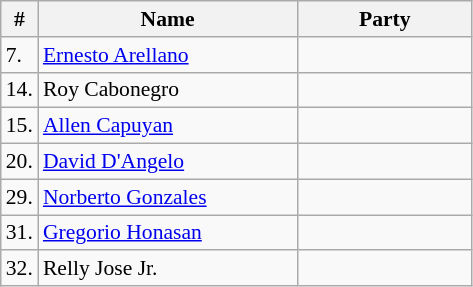<table class=wikitable style="font-size:90%">
<tr>
<th>#</th>
<th width=55%>Name</th>
<th colspan=2 width=110px>Party</th>
</tr>
<tr>
<td>7.</td>
<td><a href='#'>Ernesto Arellano</a></td>
<td></td>
</tr>
<tr>
<td>14.</td>
<td>Roy Cabonegro</td>
<td></td>
</tr>
<tr>
<td>15.</td>
<td><a href='#'>Allen Capuyan</a></td>
<td></td>
</tr>
<tr>
<td>20.</td>
<td><a href='#'>David D'Angelo</a></td>
<td></td>
</tr>
<tr>
<td>29.</td>
<td><a href='#'>Norberto Gonzales</a></td>
<td></td>
</tr>
<tr>
<td>31.</td>
<td><a href='#'>Gregorio Honasan</a></td>
<td></td>
</tr>
<tr>
<td>32.</td>
<td>Relly Jose Jr.</td>
<td></td>
</tr>
</table>
